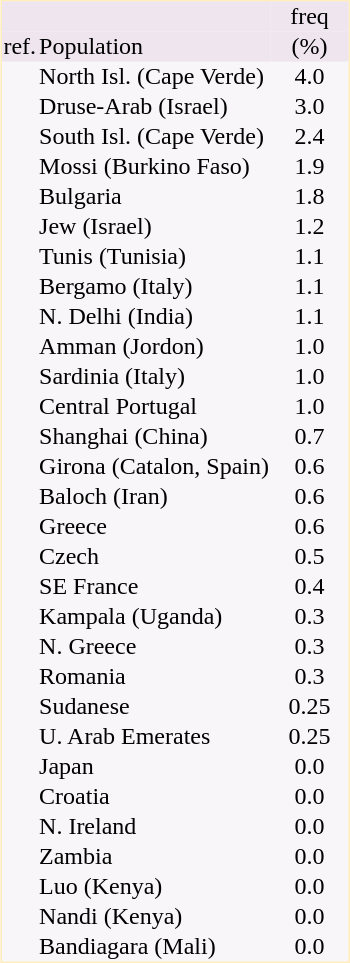<table border="0" cellspacing="0" cellpadding="1" align="right" style="text-align:center; margin-left: 3em;  border:1px #ffeebb solid; background:#f8f6f8; ">
<tr style="background:#efe5ef">
<td></td>
<td></td>
<td style="width:50px">freq</td>
</tr>
<tr style="background:#eee5ef">
<td>ref.</td>
<td align="left">Population</td>
<td>(%)</td>
</tr>
<tr>
<td></td>
<td align="left">North Isl. (Cape Verde)</td>
<td>4.0</td>
</tr>
<tr>
<td></td>
<td align="left">Druse-Arab (Israel)</td>
<td>3.0</td>
</tr>
<tr>
<td></td>
<td align="left">South Isl. (Cape Verde)</td>
<td>2.4</td>
</tr>
<tr>
<td></td>
<td align="left">Mossi (Burkino Faso)</td>
<td>1.9</td>
</tr>
<tr>
<td></td>
<td align="left">Bulgaria</td>
<td>1.8</td>
</tr>
<tr>
<td></td>
<td align="left">Jew (Israel)</td>
<td>1.2</td>
</tr>
<tr>
<td></td>
<td align="left">Tunis (Tunisia)</td>
<td>1.1</td>
</tr>
<tr>
<td></td>
<td align="left">Bergamo (Italy)</td>
<td>1.1</td>
</tr>
<tr>
<td></td>
<td align="left">N. Delhi (India)</td>
<td>1.1</td>
</tr>
<tr>
<td></td>
<td align="left">Amman (Jordon)</td>
<td>1.0</td>
</tr>
<tr>
<td></td>
<td align="left">Sardinia (Italy)</td>
<td>1.0</td>
</tr>
<tr>
<td></td>
<td align="left">Central Portugal</td>
<td>1.0</td>
</tr>
<tr>
<td></td>
<td align="left">Shanghai (China)</td>
<td>0.7</td>
</tr>
<tr>
<td></td>
<td align="left">Girona (Catalon, Spain)</td>
<td>0.6</td>
</tr>
<tr>
<td></td>
<td align="left">Baloch (Iran)</td>
<td>0.6</td>
</tr>
<tr>
<td></td>
<td align="left">Greece</td>
<td>0.6</td>
</tr>
<tr>
<td></td>
<td align="left">Czech</td>
<td>0.5</td>
</tr>
<tr>
<td></td>
<td align="left">SE France</td>
<td>0.4</td>
</tr>
<tr>
<td></td>
<td align="left">Kampala (Uganda)</td>
<td>0.3</td>
</tr>
<tr>
<td></td>
<td align="left">N. Greece</td>
<td>0.3</td>
</tr>
<tr>
<td></td>
<td align="left">Romania</td>
<td>0.3</td>
</tr>
<tr>
<td></td>
<td align="left">Sudanese</td>
<td>0.25</td>
</tr>
<tr>
<td></td>
<td align="left">U. Arab Emerates</td>
<td>0.25</td>
</tr>
<tr>
<td></td>
<td align="left">Japan</td>
<td>0.0</td>
</tr>
<tr>
<td></td>
<td align="left">Croatia</td>
<td>0.0</td>
</tr>
<tr>
<td></td>
<td align="left">N. Ireland</td>
<td>0.0</td>
</tr>
<tr>
<td></td>
<td align="left">Zambia</td>
<td>0.0</td>
</tr>
<tr>
<td></td>
<td align="left">Luo (Kenya)</td>
<td>0.0</td>
</tr>
<tr>
<td></td>
<td align="left">Nandi (Kenya)</td>
<td>0.0</td>
</tr>
<tr>
<td></td>
<td align="left">Bandiagara (Mali)</td>
<td>0.0</td>
</tr>
</table>
